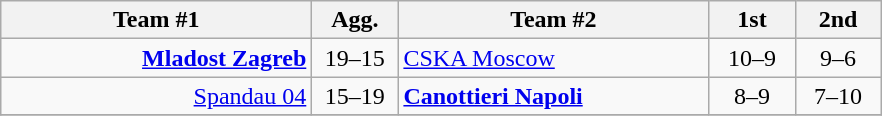<table class=wikitable style="text-align:center">
<tr>
<th width=200>Team #1</th>
<th width=50>Agg.</th>
<th width=200>Team #2</th>
<th width=50>1st</th>
<th width=50>2nd</th>
</tr>
<tr>
<td align=right><strong><a href='#'>Mladost Zagreb</a></strong> </td>
<td>19–15</td>
<td align=left> <a href='#'>CSKA Moscow</a></td>
<td align=center>10–9</td>
<td align=center>9–6</td>
</tr>
<tr>
<td align=right><a href='#'>Spandau 04</a> </td>
<td>15–19</td>
<td align=left> <strong><a href='#'>Canottieri Napoli</a></strong></td>
<td align=center>8–9</td>
<td align=center>7–10</td>
</tr>
<tr>
</tr>
</table>
